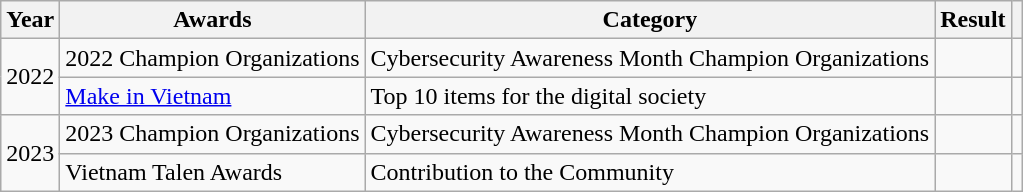<table class="wikitable">
<tr>
<th>Year</th>
<th>Awards</th>
<th>Category</th>
<th>Result</th>
<th></th>
</tr>
<tr>
<td rowspan="2">2022</td>
<td>2022 Champion Organizations</td>
<td>Cybersecurity Awareness Month Champion Organizations</td>
<td></td>
<td></td>
</tr>
<tr>
<td><a href='#'>Make in Vietnam</a></td>
<td>Top 10 items for the digital society</td>
<td></td>
<td></td>
</tr>
<tr>
<td rowspan="2">2023</td>
<td>2023 Champion Organizations</td>
<td>Cybersecurity Awareness Month Champion Organizations</td>
<td></td>
<td></td>
</tr>
<tr>
<td>Vietnam Talen Awards</td>
<td>Contribution to the Community</td>
<td></td>
<td></td>
</tr>
</table>
